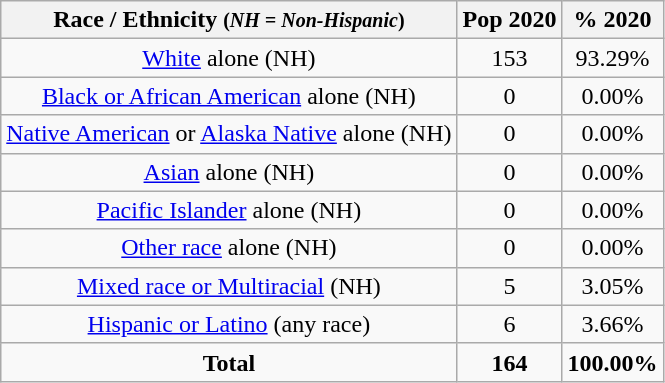<table class="wikitable" style="text-align:center;">
<tr>
<th>Race / Ethnicity <small>(<em>NH = Non-Hispanic</em>)</small></th>
<th>Pop 2020</th>
<th>% 2020</th>
</tr>
<tr>
<td><a href='#'>White</a> alone (NH)</td>
<td>153</td>
<td>93.29%</td>
</tr>
<tr>
<td><a href='#'>Black or African American</a> alone (NH)</td>
<td>0</td>
<td>0.00%</td>
</tr>
<tr>
<td><a href='#'>Native American</a> or <a href='#'>Alaska Native</a> alone (NH)</td>
<td>0</td>
<td>0.00%</td>
</tr>
<tr>
<td><a href='#'>Asian</a> alone (NH)</td>
<td>0</td>
<td>0.00%</td>
</tr>
<tr>
<td><a href='#'>Pacific Islander</a> alone (NH)</td>
<td>0</td>
<td>0.00%</td>
</tr>
<tr>
<td><a href='#'>Other race</a> alone (NH)</td>
<td>0</td>
<td>0.00%</td>
</tr>
<tr>
<td><a href='#'>Mixed race or Multiracial</a> (NH)</td>
<td>5</td>
<td>3.05%</td>
</tr>
<tr>
<td><a href='#'>Hispanic or Latino</a> (any race)</td>
<td>6</td>
<td>3.66%</td>
</tr>
<tr>
<td><strong>Total</strong></td>
<td><strong>164</strong></td>
<td><strong>100.00%</strong></td>
</tr>
</table>
